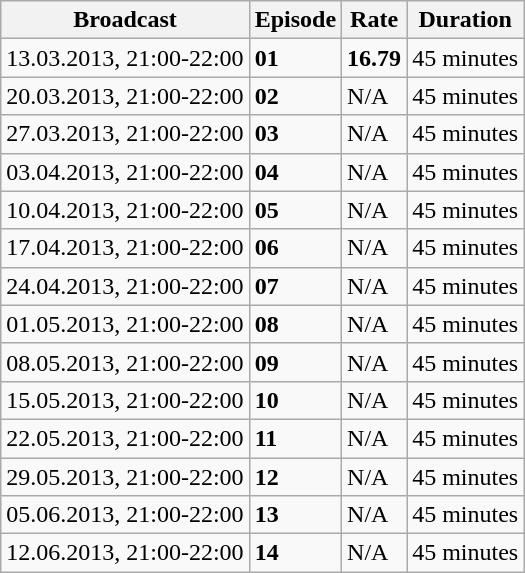<table class="wikitable">
<tr>
<th>Broadcast</th>
<th>Episode</th>
<th>Rate</th>
<th>Duration</th>
</tr>
<tr>
<td>13.03.2013, 21:00-22:00</td>
<td><strong>01</strong></td>
<td><strong>16.79</strong></td>
<td>45 minutes</td>
</tr>
<tr>
<td>20.03.2013, 21:00-22:00</td>
<td><strong>02</strong></td>
<td>N/A</td>
<td>45 minutes</td>
</tr>
<tr>
<td>27.03.2013, 21:00-22:00</td>
<td><strong>03</strong></td>
<td>N/A</td>
<td>45 minutes</td>
</tr>
<tr>
<td>03.04.2013, 21:00-22:00</td>
<td><strong>04</strong></td>
<td>N/A</td>
<td>45 minutes</td>
</tr>
<tr>
<td>10.04.2013, 21:00-22:00</td>
<td><strong>05</strong></td>
<td>N/A</td>
<td>45 minutes</td>
</tr>
<tr>
<td>17.04.2013, 21:00-22:00</td>
<td><strong>06</strong></td>
<td>N/A</td>
<td>45 minutes</td>
</tr>
<tr>
<td>24.04.2013, 21:00-22:00</td>
<td><strong>07</strong></td>
<td>N/A</td>
<td>45 minutes</td>
</tr>
<tr>
<td>01.05.2013, 21:00-22:00</td>
<td><strong>08</strong></td>
<td>N/A</td>
<td>45 minutes</td>
</tr>
<tr>
<td>08.05.2013, 21:00-22:00</td>
<td><strong>09</strong></td>
<td>N/A</td>
<td>45 minutes</td>
</tr>
<tr>
<td>15.05.2013, 21:00-22:00</td>
<td><strong>10</strong></td>
<td>N/A</td>
<td>45 minutes</td>
</tr>
<tr>
<td>22.05.2013, 21:00-22:00</td>
<td><strong>11</strong></td>
<td>N/A</td>
<td>45 minutes</td>
</tr>
<tr>
<td>29.05.2013, 21:00-22:00</td>
<td><strong>12</strong></td>
<td>N/A</td>
<td>45 minutes</td>
</tr>
<tr>
<td>05.06.2013, 21:00-22:00</td>
<td><strong>13</strong></td>
<td>N/A</td>
<td>45 minutes</td>
</tr>
<tr>
<td>12.06.2013, 21:00-22:00</td>
<td><strong>14</strong></td>
<td>N/A</td>
<td>45 minutes</td>
</tr>
</table>
